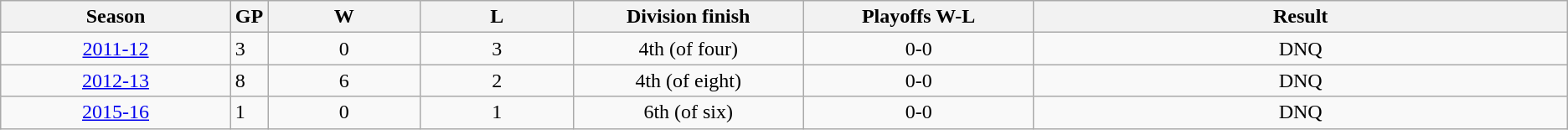<table class="wikitable">
<tr>
<th bgcolor="#DDDDFF" width="15%">Season</th>
<th>GP</th>
<th bgcolor="#DDDDFF" width="10%">W</th>
<th bgcolor="#DDDDFF" width="10%">L</th>
<th bgcolor="#DDDDFF" width="15%">Division finish</th>
<th bgcolor="#DDDDFF" width="15%">Playoffs W-L</th>
<th bgcolor="#DDDDFF" width="35%">Result</th>
</tr>
<tr>
<td align=center><a href='#'>2011-12</a></td>
<td>3</td>
<td align="center">0</td>
<td align=center>3</td>
<td align=center>4th (of four)</td>
<td align=center>0-0</td>
<td align=center>DNQ</td>
</tr>
<tr>
<td align=center><a href='#'>2012-13</a></td>
<td>8</td>
<td align="center">6</td>
<td align=center>2</td>
<td align=center>4th (of eight)</td>
<td align=center>0-0</td>
<td align=center>DNQ</td>
</tr>
<tr>
<td align=center><a href='#'>2015-16</a></td>
<td>1</td>
<td align="center">0</td>
<td align="center">1</td>
<td align="center">6th (of six)</td>
<td align="center">0-0</td>
<td align="center">DNQ</td>
</tr>
</table>
